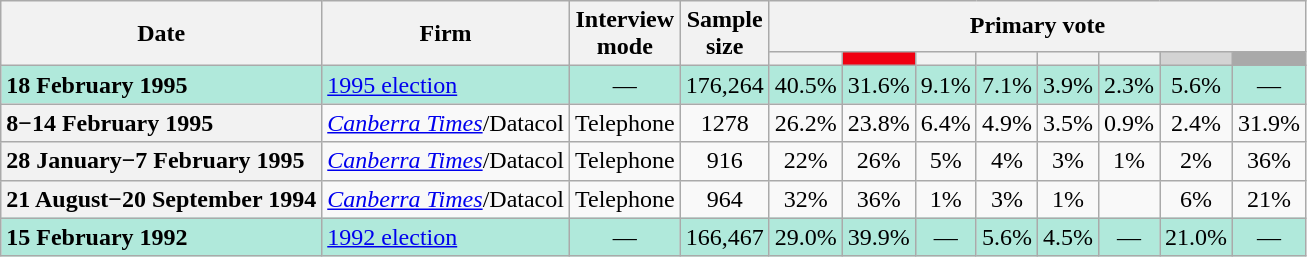<table class="nowrap wikitable sortable tpl-blanktable" style=text-align:center;font-size:100%>
<tr>
<th rowspan=2>Date</th>
<th rowspan=2>Firm</th>
<th rowspan=2 class=unsortable>Interview<br>mode</th>
<th rowspan=2 class=unsortable>Sample<br>size</th>
<th colspan="9">Primary vote</th>
</tr>
<tr>
<th class="unsortable" style=background:></th>
<th class="unsortable" style="background:#F00011"></th>
<th class="unsortable" style=background:></th>
<th class="unsortable" style=background:></th>
<th class="unsortable" style=background:></th>
<th class=unsortable style=background:></th>
<th class=unsortable style=background:lightgray></th>
<th class=unsortable style=background:darkgrey></th>
</tr>
<tr style=background:#b0e9db>
<td style=text-align:left><strong>18 February 1995</strong></td>
<td style=text-align:left><a href='#'>1995 election</a></td>
<td>—</td>
<td>176,264</td>
<td>40.5%</td>
<td>31.6%</td>
<td>9.1%</td>
<td>7.1%</td>
<td>3.9%</td>
<td>2.3%</td>
<td>5.6%</td>
<td>—</td>
</tr>
<tr>
<th style=text-align:left>8−14 February 1995</th>
<td style=text-align:left><em><a href='#'>Canberra Times</a></em>/Datacol</td>
<td>Telephone</td>
<td>1278</td>
<td>26.2%</td>
<td>23.8%</td>
<td>6.4%</td>
<td>4.9%</td>
<td>3.5%</td>
<td>0.9%</td>
<td>2.4%</td>
<td>31.9%</td>
</tr>
<tr>
<th style=text-align:left>28 January−7 February 1995</th>
<td style=text-align:left><em><a href='#'>Canberra Times</a></em>/Datacol</td>
<td>Telephone</td>
<td>916</td>
<td>22%</td>
<td>26%</td>
<td>5%</td>
<td>4%</td>
<td>3%</td>
<td>1%</td>
<td>2%</td>
<td>36%</td>
</tr>
<tr>
<th style=text-align:left>21 August−20 September 1994</th>
<td style=text-align:left><em><a href='#'>Canberra Times</a></em>/Datacol</td>
<td>Telephone</td>
<td>964</td>
<td>32%</td>
<td>36%</td>
<td>1%</td>
<td>3%</td>
<td>1%</td>
<td></td>
<td>6%</td>
<td>21%</td>
</tr>
<tr style=background:#b0e9db>
<td style=text-align:left><strong>15 February 1992</strong></td>
<td style=text-align:left><a href='#'>1992 election</a></td>
<td>—</td>
<td>166,467</td>
<td>29.0%</td>
<td>39.9%</td>
<td>—</td>
<td>5.6%</td>
<td>4.5%</td>
<td>—</td>
<td>21.0%</td>
<td>—</td>
</tr>
</table>
